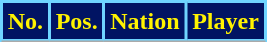<table class="wikitable sortable">
<tr>
<th style="background:#011463; color:#FFF300; border:2px solid #6FD4FF;" scope="col">No.</th>
<th style="background:#011463; color:#FFF300; border:2px solid #6FD4FF;" scope="col">Pos.</th>
<th style="background:#011463; color:#FFF300; border:2px solid #6FD4FF;" scope="col">Nation</th>
<th style="background:#011463; color:#FFF300; border:2px solid #6FD4FF;" scope="col">Player</th>
</tr>
<tr>
</tr>
</table>
